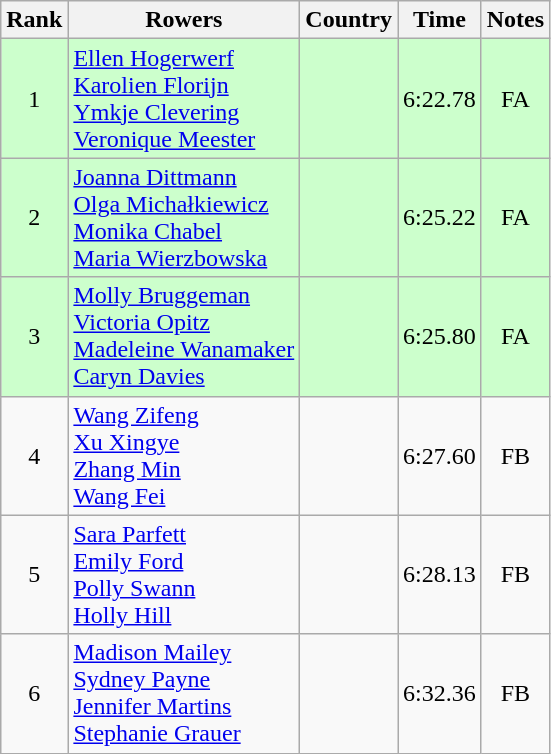<table class="wikitable" style="text-align:center">
<tr>
<th>Rank</th>
<th>Rowers</th>
<th>Country</th>
<th>Time</th>
<th>Notes</th>
</tr>
<tr bgcolor=ccffcc>
<td>1</td>
<td align="left"><a href='#'>Ellen Hogerwerf</a><br><a href='#'>Karolien Florijn</a><br><a href='#'>Ymkje Clevering</a><br><a href='#'>Veronique Meester</a></td>
<td align="left"></td>
<td>6:22.78</td>
<td>FA</td>
</tr>
<tr bgcolor=ccffcc>
<td>2</td>
<td align="left"><a href='#'>Joanna Dittmann</a><br><a href='#'>Olga Michałkiewicz</a><br><a href='#'>Monika Chabel</a><br><a href='#'>Maria Wierzbowska</a></td>
<td align="left"></td>
<td>6:25.22</td>
<td>FA</td>
</tr>
<tr bgcolor=ccffcc>
<td>3</td>
<td align="left"><a href='#'>Molly Bruggeman</a><br><a href='#'>Victoria Opitz</a><br><a href='#'>Madeleine Wanamaker</a><br><a href='#'>Caryn Davies</a></td>
<td align="left"></td>
<td>6:25.80</td>
<td>FA</td>
</tr>
<tr>
<td>4</td>
<td align="left"><a href='#'>Wang Zifeng</a><br><a href='#'>Xu Xingye</a><br><a href='#'>Zhang Min</a><br><a href='#'>Wang Fei</a></td>
<td align="left"></td>
<td>6:27.60</td>
<td>FB</td>
</tr>
<tr>
<td>5</td>
<td align="left"><a href='#'>Sara Parfett</a><br><a href='#'>Emily Ford</a><br><a href='#'>Polly Swann</a><br><a href='#'>Holly Hill</a></td>
<td align="left"></td>
<td>6:28.13</td>
<td>FB</td>
</tr>
<tr>
<td>6</td>
<td align="left"><a href='#'>Madison Mailey</a><br><a href='#'>Sydney Payne</a><br><a href='#'>Jennifer Martins</a><br><a href='#'>Stephanie Grauer</a></td>
<td align="left"></td>
<td>6:32.36</td>
<td>FB</td>
</tr>
</table>
